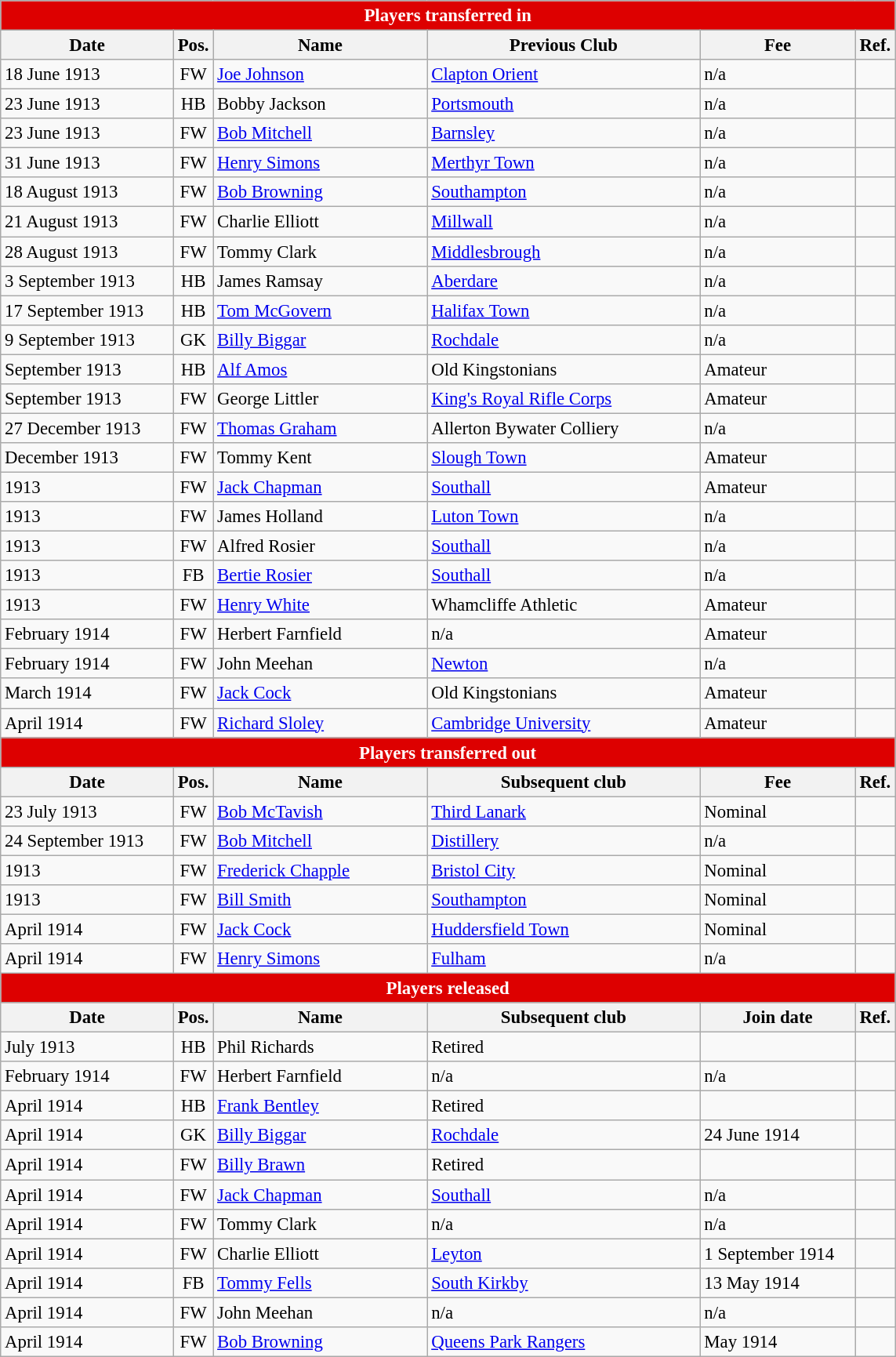<table style="font-size:95%;" class="wikitable">
<tr>
<th style="background:#d00; color:white; text-align:center;" colspan="6">Players transferred in</th>
</tr>
<tr>
<th style="width:140px;">Date</th>
<th style="width:25px;">Pos.</th>
<th style="width:175px;">Name</th>
<th style="width:225px;">Previous Club</th>
<th style="width:125px;">Fee</th>
<th style="width:25px;">Ref.</th>
</tr>
<tr>
<td>18 June 1913</td>
<td style="text-align:center;">FW</td>
<td> <a href='#'>Joe Johnson</a></td>
<td> <a href='#'>Clapton Orient</a></td>
<td>n/a</td>
<td></td>
</tr>
<tr>
<td>23 June 1913</td>
<td style="text-align:center;">HB</td>
<td> Bobby Jackson</td>
<td> <a href='#'>Portsmouth</a></td>
<td>n/a</td>
<td></td>
</tr>
<tr>
<td>23 June 1913</td>
<td style="text-align:center;">FW</td>
<td> <a href='#'>Bob Mitchell</a></td>
<td> <a href='#'>Barnsley</a></td>
<td>n/a</td>
<td></td>
</tr>
<tr>
<td>31 June 1913</td>
<td style="text-align:center;">FW</td>
<td> <a href='#'>Henry Simons</a></td>
<td> <a href='#'>Merthyr Town</a></td>
<td>n/a</td>
<td></td>
</tr>
<tr>
<td>18 August 1913</td>
<td style="text-align:center;">FW</td>
<td> <a href='#'>Bob Browning</a></td>
<td> <a href='#'>Southampton</a></td>
<td>n/a</td>
<td></td>
</tr>
<tr>
<td>21 August 1913</td>
<td style="text-align:center;">FW</td>
<td> Charlie Elliott</td>
<td> <a href='#'>Millwall</a></td>
<td>n/a</td>
<td></td>
</tr>
<tr>
<td>28 August 1913</td>
<td style="text-align:center;">FW</td>
<td> Tommy Clark</td>
<td> <a href='#'>Middlesbrough</a></td>
<td>n/a</td>
<td></td>
</tr>
<tr>
<td>3 September 1913</td>
<td style="text-align:center;">HB</td>
<td> James Ramsay</td>
<td> <a href='#'>Aberdare</a></td>
<td>n/a</td>
<td></td>
</tr>
<tr>
<td>17 September 1913</td>
<td style="text-align:center;">HB</td>
<td> <a href='#'>Tom McGovern</a></td>
<td> <a href='#'>Halifax Town</a></td>
<td>n/a</td>
<td></td>
</tr>
<tr>
<td>9 September 1913</td>
<td style="text-align:center;">GK</td>
<td> <a href='#'>Billy Biggar</a></td>
<td> <a href='#'>Rochdale</a></td>
<td>n/a</td>
<td></td>
</tr>
<tr>
<td>September 1913</td>
<td style="text-align:center;">HB</td>
<td> <a href='#'>Alf Amos</a></td>
<td> Old Kingstonians</td>
<td>Amateur</td>
<td></td>
</tr>
<tr>
<td>September 1913</td>
<td style="text-align:center;">FW</td>
<td> George Littler</td>
<td> <a href='#'>King's Royal Rifle Corps</a></td>
<td>Amateur</td>
<td></td>
</tr>
<tr>
<td>27 December 1913</td>
<td style="text-align:center;">FW</td>
<td> <a href='#'>Thomas Graham</a></td>
<td> Allerton Bywater Colliery</td>
<td>n/a</td>
<td></td>
</tr>
<tr>
<td>December 1913</td>
<td style="text-align:center;">FW</td>
<td> Tommy Kent</td>
<td> <a href='#'>Slough Town</a></td>
<td>Amateur</td>
<td></td>
</tr>
<tr>
<td>1913</td>
<td style="text-align:center;">FW</td>
<td> <a href='#'>Jack Chapman</a></td>
<td> <a href='#'>Southall</a></td>
<td>Amateur</td>
<td></td>
</tr>
<tr>
<td>1913</td>
<td style="text-align:center;">FW</td>
<td> James Holland</td>
<td> <a href='#'>Luton Town</a></td>
<td>n/a</td>
<td></td>
</tr>
<tr>
<td>1913</td>
<td style="text-align:center;">FW</td>
<td> Alfred Rosier</td>
<td> <a href='#'>Southall</a></td>
<td>n/a</td>
<td></td>
</tr>
<tr>
<td>1913</td>
<td style="text-align:center;">FB</td>
<td> <a href='#'>Bertie Rosier</a></td>
<td> <a href='#'>Southall</a></td>
<td>n/a</td>
<td></td>
</tr>
<tr>
<td>1913</td>
<td style="text-align:center;">FW</td>
<td> <a href='#'>Henry White</a></td>
<td> Whamcliffe Athletic</td>
<td>Amateur</td>
<td></td>
</tr>
<tr>
<td>February 1914</td>
<td style="text-align:center;">FW</td>
<td> Herbert Farnfield</td>
<td>n/a</td>
<td>Amateur</td>
<td></td>
</tr>
<tr>
<td>February 1914</td>
<td style="text-align:center;">FW</td>
<td> John Meehan</td>
<td> <a href='#'>Newton</a></td>
<td>n/a</td>
<td></td>
</tr>
<tr>
<td>March 1914</td>
<td style="text-align:center;">FW</td>
<td> <a href='#'>Jack Cock</a></td>
<td> Old Kingstonians</td>
<td>Amateur</td>
<td></td>
</tr>
<tr>
<td>April 1914</td>
<td style="text-align:center;">FW</td>
<td> <a href='#'>Richard Sloley</a></td>
<td> <a href='#'>Cambridge University</a></td>
<td>Amateur</td>
<td></td>
</tr>
<tr>
<th style="background:#d00; color:white; text-align:center;" colspan="6">Players transferred out</th>
</tr>
<tr>
<th style="width:140px;">Date</th>
<th style="width:25px;">Pos.</th>
<th style="width:175px;">Name</th>
<th style="width:225px;">Subsequent club</th>
<th style="width:125px;">Fee</th>
<th style="width:25px;">Ref.</th>
</tr>
<tr>
<td>23 July 1913</td>
<td style="text-align:center;">FW</td>
<td> <a href='#'>Bob McTavish</a></td>
<td> <a href='#'>Third Lanark</a></td>
<td>Nominal</td>
<td></td>
</tr>
<tr>
<td>24 September 1913</td>
<td style="text-align:center;">FW</td>
<td> <a href='#'>Bob Mitchell</a></td>
<td> <a href='#'>Distillery</a></td>
<td>n/a</td>
<td></td>
</tr>
<tr>
<td>1913</td>
<td style="text-align:center;">FW</td>
<td> <a href='#'>Frederick Chapple</a></td>
<td> <a href='#'>Bristol City</a></td>
<td>Nominal</td>
<td></td>
</tr>
<tr>
<td>1913</td>
<td style="text-align:center;">FW</td>
<td> <a href='#'>Bill Smith</a></td>
<td> <a href='#'>Southampton</a></td>
<td>Nominal</td>
<td></td>
</tr>
<tr>
<td>April 1914</td>
<td style="text-align:center;">FW</td>
<td> <a href='#'>Jack Cock</a></td>
<td> <a href='#'>Huddersfield Town</a></td>
<td>Nominal</td>
<td></td>
</tr>
<tr>
<td>April 1914</td>
<td style="text-align:center;">FW</td>
<td> <a href='#'>Henry Simons</a></td>
<td> <a href='#'>Fulham</a></td>
<td>n/a</td>
<td></td>
</tr>
<tr>
<th style="background:#d00; color:white; text-align:center;" colspan="6">Players released</th>
</tr>
<tr>
<th style="width:140px;">Date</th>
<th style="width:25px;">Pos.</th>
<th style="width:175px;">Name</th>
<th style="width:225px;">Subsequent club</th>
<th style="width:125px;">Join date</th>
<th style="width:25px;">Ref.</th>
</tr>
<tr>
<td>July 1913</td>
<td style="text-align:center;">HB</td>
<td> Phil Richards</td>
<td>Retired</td>
<td></td>
<td></td>
</tr>
<tr>
<td>February 1914</td>
<td style="text-align:center;">FW</td>
<td> Herbert Farnfield</td>
<td>n/a</td>
<td>n/a</td>
<td></td>
</tr>
<tr>
<td>April 1914</td>
<td style="text-align:center;">HB</td>
<td> <a href='#'>Frank Bentley</a></td>
<td>Retired</td>
<td></td>
<td></td>
</tr>
<tr>
<td>April 1914</td>
<td style="text-align:center;">GK</td>
<td> <a href='#'>Billy Biggar</a></td>
<td> <a href='#'>Rochdale</a></td>
<td>24 June 1914</td>
<td></td>
</tr>
<tr>
<td>April 1914</td>
<td style="text-align:center;">FW</td>
<td> <a href='#'>Billy Brawn</a></td>
<td>Retired</td>
<td></td>
<td></td>
</tr>
<tr>
<td>April 1914</td>
<td style="text-align:center;">FW</td>
<td> <a href='#'>Jack Chapman</a></td>
<td> <a href='#'>Southall</a></td>
<td>n/a</td>
<td></td>
</tr>
<tr>
<td>April 1914</td>
<td style="text-align:center;">FW</td>
<td> Tommy Clark</td>
<td>n/a</td>
<td>n/a</td>
<td></td>
</tr>
<tr>
<td>April 1914</td>
<td style="text-align:center;">FW</td>
<td> Charlie Elliott</td>
<td> <a href='#'>Leyton</a></td>
<td>1 September 1914</td>
<td></td>
</tr>
<tr>
<td>April 1914</td>
<td style="text-align:center;">FB</td>
<td> <a href='#'>Tommy Fells</a></td>
<td> <a href='#'>South Kirkby</a></td>
<td>13 May 1914</td>
<td></td>
</tr>
<tr>
<td>April 1914</td>
<td style="text-align:center;">FW</td>
<td> John Meehan</td>
<td>n/a</td>
<td>n/a</td>
<td></td>
</tr>
<tr>
<td>April 1914</td>
<td style="text-align:center;">FW</td>
<td> <a href='#'>Bob Browning</a></td>
<td> <a href='#'>Queens Park Rangers</a></td>
<td>May 1914</td>
<td></td>
</tr>
</table>
